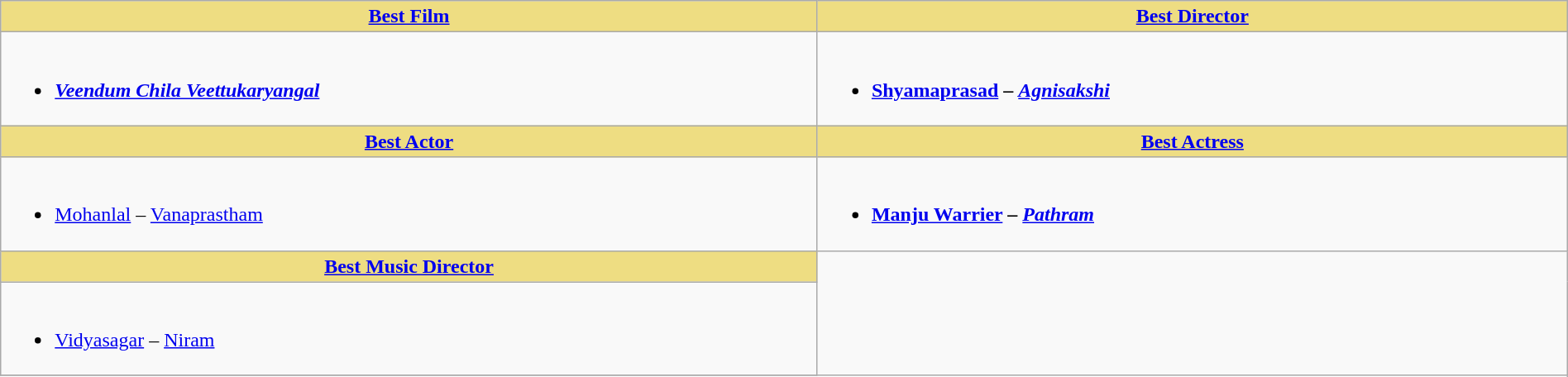<table class="wikitable" width =100%|>
<tr>
<th ! style="background:#eedd82; text-align:center;"><a href='#'>Best Film</a></th>
<th ! style="background:#eedd82; text-align:center;"><a href='#'>Best Director</a></th>
</tr>
<tr>
<td valign="top"><br><ul><li><strong><em><a href='#'>Veendum Chila Veettukaryangal</a></em></strong></li></ul></td>
<td valign="top"><br><ul><li><strong><a href='#'>Shyamaprasad</a> – <em><a href='#'>Agnisakshi</a><strong><em></li></ul></td>
</tr>
<tr>
<th ! style="background:#eedd82; text-align:center;"><a href='#'>Best Actor</a></th>
<th ! style="background:#eedd82; text-align:center;"><a href='#'>Best Actress</a></th>
</tr>
<tr>
<td><br><ul><li></strong><a href='#'>Mohanlal</a> – </em><a href='#'>Vanaprastham</a></em></strong></li></ul></td>
<td><br><ul><li><strong><a href='#'>Manju Warrier</a> – <em><a href='#'>Pathram</a><strong><em></li></ul></td>
</tr>
<tr>
<th ! style="background:#eedd82; text-align:center;"><a href='#'>Best Music Director</a></th>
</tr>
<tr>
<td><br><ul><li></strong><a href='#'>Vidyasagar</a> – </em><a href='#'>Niram</a></em></strong></li></ul></td>
</tr>
<tr>
</tr>
</table>
